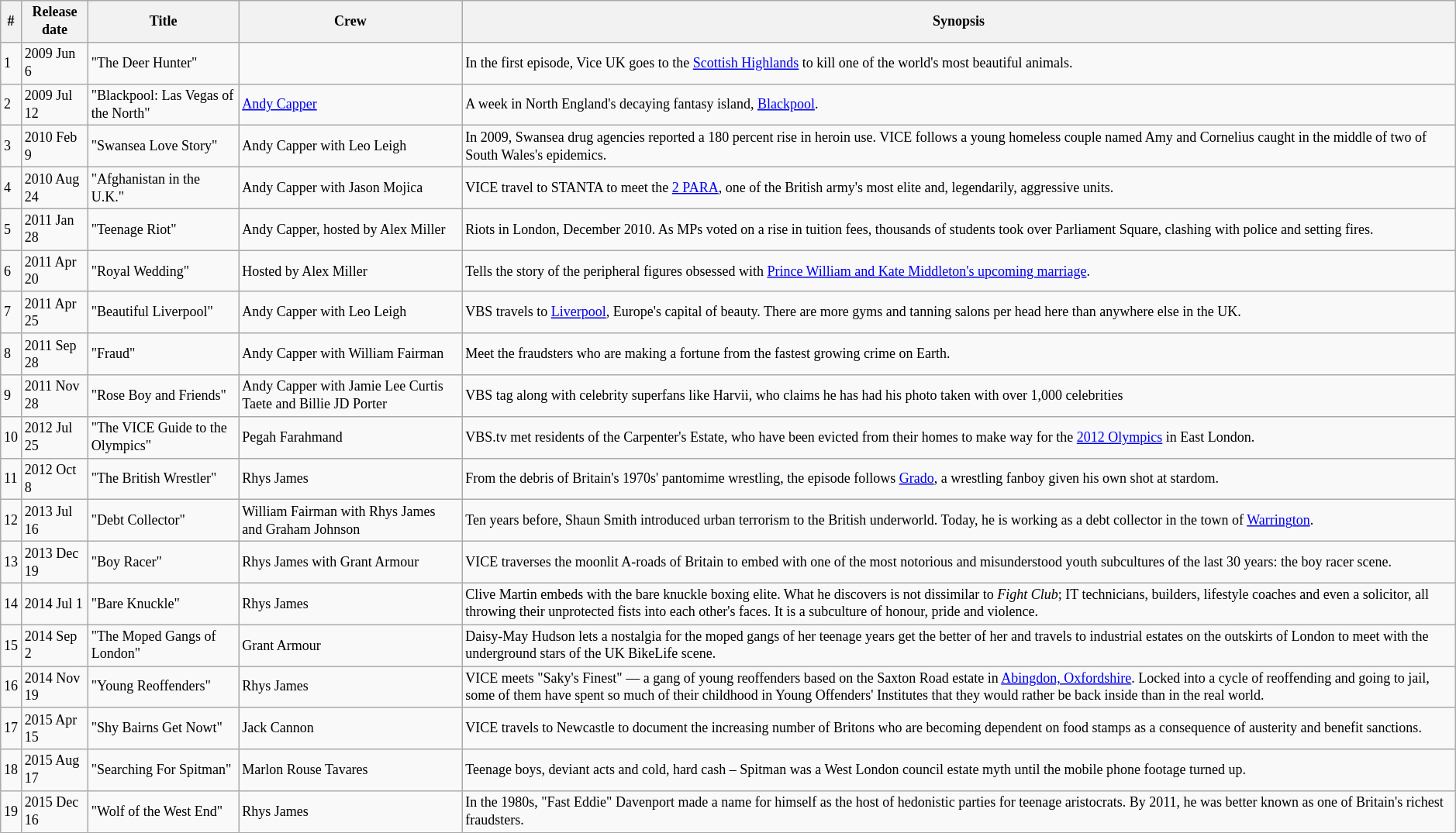<table class="sortable wikitable" style="font-size:9pt">
<tr>
<th>#</th>
<th>Release<br>date</th>
<th>Title</th>
<th>Crew</th>
<th>Synopsis</th>
</tr>
<tr>
<td>1</td>
<td>2009 Jun 6</td>
<td>"The Deer Hunter"</td>
<td></td>
<td>In the first episode, Vice UK goes to the <a href='#'>Scottish Highlands</a> to kill one of the world's most beautiful animals.</td>
</tr>
<tr>
<td>2</td>
<td>2009 Jul 12</td>
<td>"Blackpool: Las Vegas of the North"</td>
<td><a href='#'>Andy Capper</a></td>
<td>A week in North England's decaying fantasy island, <a href='#'>Blackpool</a>.</td>
</tr>
<tr>
<td>3</td>
<td>2010 Feb 9</td>
<td>"Swansea Love Story"</td>
<td>Andy Capper with Leo Leigh</td>
<td>In 2009, Swansea drug agencies reported a 180 percent rise in heroin use. VICE follows a young homeless couple named Amy and Cornelius caught in the middle of two of South Wales's epidemics.</td>
</tr>
<tr>
<td>4</td>
<td>2010 Aug 24</td>
<td>"Afghanistan in the U.K."</td>
<td>Andy Capper with Jason Mojica</td>
<td>VICE travel to STANTA to meet the <a href='#'>2 PARA</a>, one of the British army's most elite and, legendarily, aggressive units.</td>
</tr>
<tr>
<td>5</td>
<td>2011 Jan 28</td>
<td>"Teenage Riot"</td>
<td>Andy Capper, hosted by Alex Miller</td>
<td>Riots in London, December 2010. As MPs voted on a rise in tuition fees, thousands of students took over Parliament Square, clashing with police and setting fires.</td>
</tr>
<tr>
<td>6</td>
<td>2011 Apr 20</td>
<td>"Royal Wedding"</td>
<td>Hosted by Alex Miller</td>
<td>Tells the story of the peripheral figures obsessed with <a href='#'>Prince William and Kate Middleton's upcoming marriage</a>.</td>
</tr>
<tr>
<td>7</td>
<td>2011 Apr 25</td>
<td>"Beautiful Liverpool"</td>
<td>Andy Capper with Leo Leigh</td>
<td>VBS travels to <a href='#'>Liverpool</a>, Europe's capital of beauty. There are more gyms and tanning salons per head here than anywhere else in the UK.</td>
</tr>
<tr>
<td>8</td>
<td>2011 Sep 28</td>
<td>"Fraud"</td>
<td>Andy Capper with William Fairman</td>
<td>Meet the fraudsters who are making a fortune from the fastest growing crime on Earth.</td>
</tr>
<tr>
<td>9</td>
<td>2011 Nov 28</td>
<td>"Rose Boy and Friends"</td>
<td>Andy Capper with Jamie Lee Curtis Taete and Billie JD Porter</td>
<td>VBS tag along with celebrity superfans like Harvii, who claims he has had his photo taken with over 1,000 celebrities</td>
</tr>
<tr>
<td>10</td>
<td>2012 Jul 25</td>
<td>"The VICE Guide to the Olympics"</td>
<td>Pegah Farahmand</td>
<td>VBS.tv met residents of the Carpenter's Estate, who have been evicted from their homes to make way for the <a href='#'>2012 Olympics</a> in East London.</td>
</tr>
<tr>
<td>11</td>
<td>2012 Oct 8</td>
<td>"The British Wrestler"</td>
<td>Rhys James</td>
<td>From the debris of Britain's 1970s' pantomime wrestling, the episode follows <a href='#'>Grado</a>, a wrestling fanboy given his own shot at stardom.</td>
</tr>
<tr>
<td>12</td>
<td>2013 Jul 16</td>
<td>"Debt Collector"</td>
<td>William Fairman with Rhys James and Graham Johnson</td>
<td>Ten years before, Shaun Smith introduced urban terrorism to the British underworld. Today, he is working as a debt collector in the town of <a href='#'>Warrington</a>.</td>
</tr>
<tr>
<td>13</td>
<td>2013 Dec 19</td>
<td>"Boy Racer"</td>
<td>Rhys James with Grant Armour</td>
<td>VICE traverses the moonlit A-roads of Britain to embed with one of the most notorious and misunderstood youth subcultures of the last 30 years: the boy racer scene.</td>
</tr>
<tr>
<td>14</td>
<td>2014 Jul 1</td>
<td>"Bare Knuckle"</td>
<td>Rhys James</td>
<td>Clive Martin embeds with the bare knuckle boxing elite. What he discovers is not dissimilar to <em>Fight Club</em>; IT technicians, builders, lifestyle coaches and even a solicitor, all throwing their unprotected fists into each other's faces. It is a subculture of honour, pride and violence.</td>
</tr>
<tr>
<td>15</td>
<td>2014 Sep 2</td>
<td>"The Moped Gangs of London"</td>
<td>Grant Armour</td>
<td>Daisy-May Hudson lets a nostalgia for the moped gangs of her teenage years get the better of her and travels to industrial estates on the outskirts of London to meet with the underground stars of the UK BikeLife scene.</td>
</tr>
<tr>
<td>16</td>
<td>2014 Nov 19</td>
<td>"Young Reoffenders"</td>
<td>Rhys James</td>
<td>VICE meets "Saky's Finest" — a gang of young reoffenders based on the Saxton Road estate in <a href='#'>Abingdon, Oxfordshire</a>. Locked into a cycle of reoffending and going to jail, some of them have spent so much of their childhood in Young Offenders' Institutes that they would rather be back inside than in the real world.</td>
</tr>
<tr>
<td>17</td>
<td>2015 Apr 15</td>
<td>"Shy Bairns Get Nowt"</td>
<td>Jack Cannon</td>
<td>VICE travels to Newcastle to document the increasing number of Britons who are becoming dependent on food stamps as a consequence of austerity and benefit sanctions.</td>
</tr>
<tr>
<td>18</td>
<td>2015 Aug 17</td>
<td>"Searching For Spitman"</td>
<td>Marlon Rouse Tavares</td>
<td>Teenage boys, deviant acts and cold, hard cash – Spitman was a West London council estate myth until the mobile phone footage turned up.</td>
</tr>
<tr>
<td>19</td>
<td>2015 Dec 16</td>
<td>"Wolf of the West End"</td>
<td>Rhys James</td>
<td>In the 1980s, "Fast Eddie" Davenport made a name for himself as the host of hedonistic parties for teenage aristocrats. By 2011, he was better known as one of Britain's richest fraudsters.</td>
</tr>
</table>
